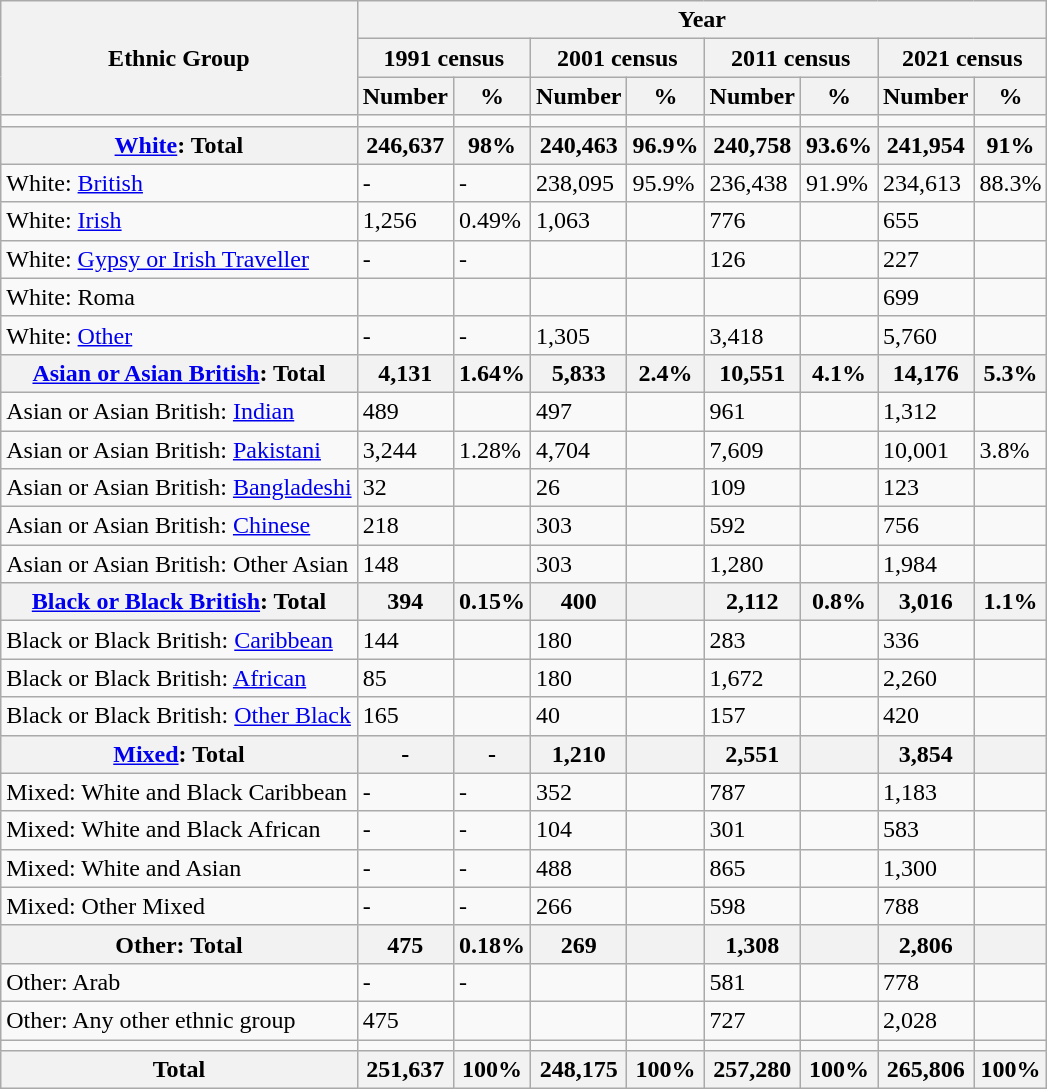<table class="wikitable sortable">
<tr>
<th rowspan="3">Ethnic Group</th>
<th colspan="8">Year</th>
</tr>
<tr>
<th colspan="2">1991 census</th>
<th colspan="2">2001 census</th>
<th colspan="2">2011 census</th>
<th colspan="2">2021 census</th>
</tr>
<tr>
<th>Number</th>
<th>%</th>
<th>Number</th>
<th>%</th>
<th>Number</th>
<th>%</th>
<th>Number</th>
<th>%</th>
</tr>
<tr>
<td></td>
<td></td>
<td></td>
<td></td>
<td></td>
<td></td>
<td></td>
<td></td>
<td></td>
</tr>
<tr>
<th><a href='#'>White</a>: Total</th>
<th>246,637</th>
<th>98%</th>
<th>240,463</th>
<th>96.9%</th>
<th>240,758</th>
<th>93.6%</th>
<th>241,954</th>
<th>91%</th>
</tr>
<tr>
<td>White: <a href='#'>British</a></td>
<td>-</td>
<td>-</td>
<td>238,095</td>
<td>95.9%</td>
<td>236,438</td>
<td>91.9%</td>
<td>234,613</td>
<td>88.3%</td>
</tr>
<tr>
<td>White: <a href='#'>Irish</a></td>
<td>1,256</td>
<td>0.49%</td>
<td>1,063</td>
<td></td>
<td>776</td>
<td></td>
<td>655</td>
<td></td>
</tr>
<tr>
<td>White: <a href='#'>Gypsy or Irish Traveller</a></td>
<td>-</td>
<td>-</td>
<td></td>
<td></td>
<td>126</td>
<td></td>
<td>227</td>
<td></td>
</tr>
<tr>
<td>White: Roma</td>
<td></td>
<td></td>
<td></td>
<td></td>
<td></td>
<td></td>
<td>699</td>
<td></td>
</tr>
<tr>
<td>White: <a href='#'>Other</a></td>
<td>-</td>
<td>-</td>
<td>1,305</td>
<td></td>
<td>3,418</td>
<td></td>
<td>5,760</td>
<td></td>
</tr>
<tr>
<th><a href='#'>Asian or Asian British</a>: Total</th>
<th>4,131</th>
<th>1.64%</th>
<th>5,833</th>
<th>2.4%</th>
<th>10,551</th>
<th>4.1%</th>
<th>14,176</th>
<th>5.3%</th>
</tr>
<tr>
<td>Asian or Asian British: <a href='#'>Indian</a></td>
<td>489</td>
<td></td>
<td>497</td>
<td></td>
<td>961</td>
<td></td>
<td>1,312</td>
<td></td>
</tr>
<tr>
<td>Asian or Asian British: <a href='#'>Pakistani</a></td>
<td>3,244</td>
<td>1.28%</td>
<td>4,704</td>
<td></td>
<td>7,609</td>
<td></td>
<td>10,001</td>
<td>3.8%</td>
</tr>
<tr>
<td>Asian or Asian British: <a href='#'>Bangladeshi</a></td>
<td>32</td>
<td></td>
<td>26</td>
<td></td>
<td>109</td>
<td></td>
<td>123</td>
<td></td>
</tr>
<tr>
<td>Asian or Asian British: <a href='#'>Chinese</a></td>
<td>218</td>
<td></td>
<td>303</td>
<td></td>
<td>592</td>
<td></td>
<td>756</td>
<td></td>
</tr>
<tr>
<td>Asian or Asian British: Other Asian</td>
<td>148</td>
<td></td>
<td>303</td>
<td></td>
<td>1,280</td>
<td></td>
<td>1,984</td>
<td></td>
</tr>
<tr>
<th><a href='#'>Black or Black British</a>: Total</th>
<th>394</th>
<th>0.15%</th>
<th>400</th>
<th></th>
<th>2,112</th>
<th>0.8%</th>
<th>3,016</th>
<th>1.1%</th>
</tr>
<tr>
<td>Black or Black British: <a href='#'>Caribbean</a></td>
<td>144</td>
<td></td>
<td>180</td>
<td></td>
<td>283</td>
<td></td>
<td>336</td>
<td></td>
</tr>
<tr>
<td>Black or Black British: <a href='#'>African</a></td>
<td>85</td>
<td></td>
<td>180</td>
<td></td>
<td>1,672</td>
<td></td>
<td>2,260</td>
<td></td>
</tr>
<tr>
<td>Black or Black British: <a href='#'>Other Black</a></td>
<td>165</td>
<td></td>
<td>40</td>
<td></td>
<td>157</td>
<td></td>
<td>420</td>
<td></td>
</tr>
<tr>
<th><a href='#'>Mixed</a>: Total</th>
<th>-</th>
<th>-</th>
<th>1,210</th>
<th></th>
<th>2,551</th>
<th></th>
<th>3,854</th>
<th></th>
</tr>
<tr>
<td>Mixed: White and Black Caribbean</td>
<td>-</td>
<td>-</td>
<td>352</td>
<td></td>
<td>787</td>
<td></td>
<td>1,183</td>
<td></td>
</tr>
<tr>
<td>Mixed: White and Black African</td>
<td>-</td>
<td>-</td>
<td>104</td>
<td></td>
<td>301</td>
<td></td>
<td>583</td>
<td></td>
</tr>
<tr>
<td>Mixed: White and Asian</td>
<td>-</td>
<td>-</td>
<td>488</td>
<td></td>
<td>865</td>
<td></td>
<td>1,300</td>
<td></td>
</tr>
<tr>
<td>Mixed: Other Mixed</td>
<td>-</td>
<td>-</td>
<td>266</td>
<td></td>
<td>598</td>
<td></td>
<td>788</td>
<td></td>
</tr>
<tr>
<th>Other: Total</th>
<th>475</th>
<th>0.18%</th>
<th>269</th>
<th></th>
<th>1,308</th>
<th></th>
<th>2,806</th>
<th></th>
</tr>
<tr>
<td>Other: Arab</td>
<td>-</td>
<td>-</td>
<td></td>
<td></td>
<td>581</td>
<td></td>
<td>778</td>
<td></td>
</tr>
<tr>
<td>Other: Any other ethnic group</td>
<td>475</td>
<td></td>
<td></td>
<td></td>
<td>727</td>
<td></td>
<td>2,028</td>
<td></td>
</tr>
<tr>
<td></td>
<td></td>
<td></td>
<td></td>
<td></td>
<td></td>
<td></td>
<td></td>
<td></td>
</tr>
<tr>
<th>Total</th>
<th>251,637</th>
<th>100%</th>
<th>248,175</th>
<th>100%</th>
<th>257,280</th>
<th>100%</th>
<th>265,806</th>
<th>100%</th>
</tr>
</table>
